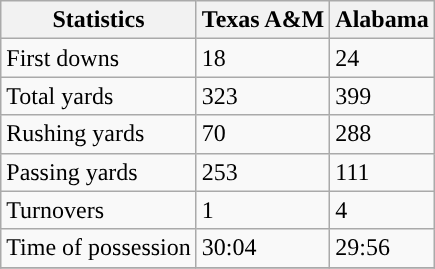<table class="wikitable" style="float: left;">
<tr>
<th>Statistics</th>
<th>Texas A&M</th>
<th>Alabama</th>
</tr>
<tr>
<td>First downs</td>
<td>18</td>
<td>24</td>
</tr>
<tr>
<td>Total yards</td>
<td>323</td>
<td>399</td>
</tr>
<tr>
<td>Rushing yards</td>
<td>70</td>
<td>288</td>
</tr>
<tr>
<td>Passing yards</td>
<td>253</td>
<td>111</td>
</tr>
<tr>
<td>Turnovers</td>
<td>1</td>
<td>4</td>
</tr>
<tr>
<td>Time of possession</td>
<td>30:04</td>
<td>29:56</td>
</tr>
<tr>
</tr>
</table>
